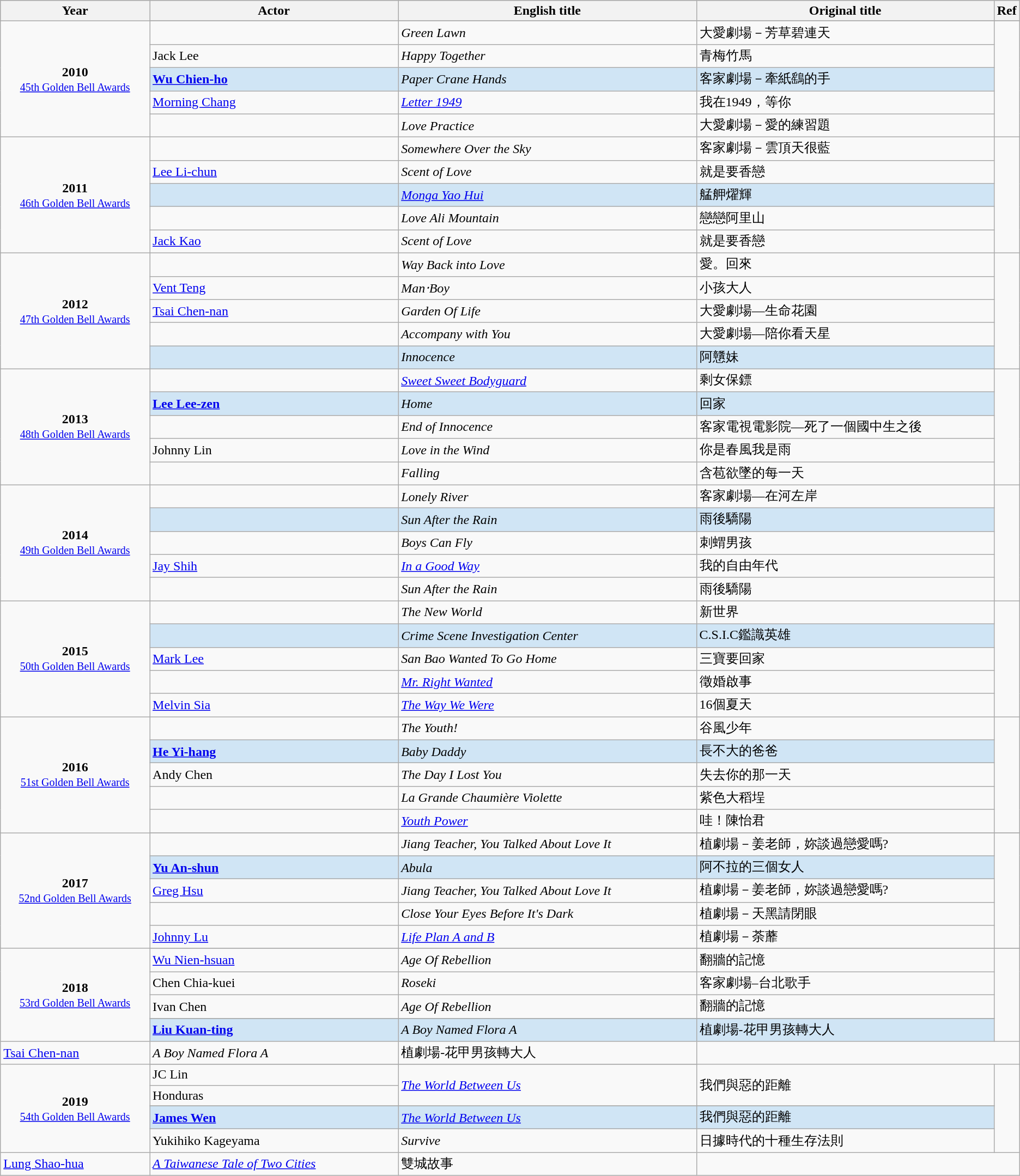<table class="wikitable">
<tr style="background:#bebebe;">
<th style="width:15%;">Year</th>
<th style="width:25%;">Actor</th>
<th style="width:30%;">English title</th>
<th style="width:30%;">Original title</th>
<th style="width:2%;">Ref</th>
</tr>
<tr>
<td rowspan=6 style="text-align:center"><strong>2010</strong> <br> <small><a href='#'>45th Golden Bell Awards</a></small></td>
</tr>
<tr>
<td></td>
<td><em>Green Lawn</em></td>
<td>大愛劇場－芳草碧連天</td>
<td rowspan=5></td>
</tr>
<tr>
<td>Jack Lee</td>
<td><em>Happy Together</em></td>
<td>青梅竹馬</td>
</tr>
<tr style="background:#d0e5f5;">
<td><strong><a href='#'>Wu Chien-ho</a></strong></td>
<td><em>Paper Crane Hands</em></td>
<td>客家劇場－牽紙鷂的手</td>
</tr>
<tr>
<td><a href='#'>Morning Chang</a></td>
<td><em><a href='#'>Letter 1949</a></em></td>
<td>我在1949，等你</td>
</tr>
<tr>
<td></td>
<td><em>Love Practice</em></td>
<td>大愛劇場－愛的練習題</td>
</tr>
<tr>
<td rowspan=5 style="text-align:center"><strong>2011</strong> <br> <small><a href='#'>46th Golden Bell Awards</a></small></td>
<td></td>
<td><em>Somewhere Over the Sky</em></td>
<td>客家劇場－雲頂天很藍</td>
<td rowspan=5></td>
</tr>
<tr>
<td><a href='#'>Lee Li-chun</a></td>
<td><em>Scent of Love</em></td>
<td>就是要香戀</td>
</tr>
<tr style="background:#d0e5f5;">
<td><strong></strong></td>
<td><em><a href='#'>Monga Yao Hui</a></em></td>
<td>艋舺燿輝</td>
</tr>
<tr>
<td></td>
<td><em>Love Ali Mountain</em></td>
<td>戀戀阿里山</td>
</tr>
<tr>
<td><a href='#'>Jack Kao</a></td>
<td><em>Scent of Love</em></td>
<td>就是要香戀</td>
</tr>
<tr>
<td rowspan=5 style="text-align:center"><strong>2012</strong> <br> <small><a href='#'>47th Golden Bell Awards</a></small></td>
<td></td>
<td><em>Way Back into Love</em></td>
<td>愛。回來</td>
<td rowspan=5></td>
</tr>
<tr>
<td><a href='#'>Vent Teng</a></td>
<td><em>Man‧Boy</em></td>
<td>小孩大人</td>
</tr>
<tr>
<td><a href='#'>Tsai Chen-nan</a></td>
<td><em>Garden Of Life</em></td>
<td>大愛劇場—生命花園</td>
</tr>
<tr>
<td></td>
<td><em>Accompany with You</em></td>
<td>大愛劇場—陪你看天星</td>
</tr>
<tr style="background:#d0e5f5;">
<td><strong></strong></td>
<td><em>Innocence</em></td>
<td>阿戇妹</td>
</tr>
<tr>
<td rowspan=5 style="text-align:center"><strong>2013</strong> <br> <small><a href='#'>48th Golden Bell Awards</a></small></td>
<td></td>
<td><em><a href='#'>Sweet Sweet Bodyguard</a></em></td>
<td>剩女保鏢</td>
<td rowspan=5></td>
</tr>
<tr style="background:#d0e5f5;">
<td><strong><a href='#'>Lee Lee-zen</a></strong></td>
<td><em>Home</em></td>
<td>回家</td>
</tr>
<tr>
<td></td>
<td><em>End of Innocence</em></td>
<td>客家電視電影院—死了一個國中生之後</td>
</tr>
<tr>
<td>Johnny Lin</td>
<td><em>Love in the Wind</em></td>
<td>你是春風我是雨</td>
</tr>
<tr>
<td></td>
<td><em>Falling</em></td>
<td>含苞欲墜的每一天</td>
</tr>
<tr>
<td rowspan=5 style="text-align:center"><strong>2014</strong> <br> <small><a href='#'>49th Golden Bell Awards</a></small></td>
<td></td>
<td><em>Lonely River</em></td>
<td>客家劇場—在河左岸</td>
<td rowspan=5></td>
</tr>
<tr style="background:#d0e5f5;">
<td><strong></strong></td>
<td><em>Sun After the Rain</em></td>
<td>雨後驕陽</td>
</tr>
<tr>
<td></td>
<td><em>Boys Can Fly</em></td>
<td>刺蝟男孩</td>
</tr>
<tr>
<td><a href='#'>Jay Shih</a></td>
<td><em><a href='#'>In a Good Way</a></em></td>
<td>我的自由年代</td>
</tr>
<tr>
<td></td>
<td><em>Sun After the Rain</em></td>
<td>雨後驕陽</td>
</tr>
<tr>
<td rowspan=5 style="text-align:center"><strong>2015</strong> <br> <small><a href='#'>50th Golden Bell Awards</a></small></td>
<td></td>
<td><em>The New World</em></td>
<td>新世界</td>
<td rowspan=5></td>
</tr>
<tr style="background:#d0e5f5;">
<td><strong></strong></td>
<td><em>Crime Scene Investigation Center</em></td>
<td>C.S.I.C鑑識英雄</td>
</tr>
<tr>
<td><a href='#'>Mark Lee</a></td>
<td><em>San Bao Wanted To Go Home</em></td>
<td>三寶要回家</td>
</tr>
<tr>
<td></td>
<td><em><a href='#'>Mr. Right Wanted</a></em></td>
<td>徵婚啟事</td>
</tr>
<tr>
<td><a href='#'>Melvin Sia</a></td>
<td><em><a href='#'>The Way We Were</a></em></td>
<td>16個夏天</td>
</tr>
<tr>
<td rowspan=5 style="text-align:center"><strong>2016</strong> <br> <small><a href='#'>51st Golden Bell Awards</a></small></td>
<td></td>
<td><em>The Youth!</em></td>
<td>谷風少年</td>
<td rowspan=5></td>
</tr>
<tr style="background:#d0e5f5;">
<td><strong><a href='#'>He Yi-hang</a></strong></td>
<td><em>Baby Daddy</em></td>
<td>長不大的爸爸</td>
</tr>
<tr>
<td>Andy Chen</td>
<td><em>The Day I Lost You</em></td>
<td>失去你的那一天</td>
</tr>
<tr>
<td></td>
<td><em>La Grande Chaumière Violette</em></td>
<td>紫色大稻埕</td>
</tr>
<tr>
<td></td>
<td><em><a href='#'>Youth Power</a></em></td>
<td>哇！陳怡君</td>
</tr>
<tr>
<td rowspan=6 style="text-align:center"><strong>2017</strong> <br> <small><a href='#'>52nd Golden Bell Awards</a></small></td>
</tr>
<tr>
<td></td>
<td><em>Jiang Teacher, You Talked About Love It</em></td>
<td>植劇場－姜老師，妳談過戀愛嗎?</td>
<td rowspan=5></td>
</tr>
<tr style="background:#d0e5f5;">
<td><strong><a href='#'>Yu An-shun</a></strong></td>
<td><em>Abula</em></td>
<td>阿不拉的三個女人</td>
</tr>
<tr>
<td><a href='#'>Greg Hsu</a></td>
<td><em>Jiang Teacher, You Talked About Love It</em></td>
<td>植劇場－姜老師，妳談過戀愛嗎?</td>
</tr>
<tr>
<td></td>
<td><em>Close Your Eyes Before It's Dark</em></td>
<td>植劇場－天黑請閉眼</td>
</tr>
<tr>
<td><a href='#'>Johnny Lu</a></td>
<td><em><a href='#'>Life Plan A and B</a></em></td>
<td>植劇場－荼蘼</td>
</tr>
<tr>
<td rowspan=6 style="text-align:center"><strong>2018</strong> <br> <small><a href='#'>53rd Golden Bell Awards</a></small></td>
</tr>
<tr>
<td><a href='#'>Wu Nien-hsuan</a></td>
<td><em>Age Of Rebellion</em></td>
<td>翻牆的記憶</td>
<td rowspan=5></td>
</tr>
<tr>
<td>Chen Chia-kuei</td>
<td><em>Roseki</em></td>
<td>客家劇場–台北歌手</td>
</tr>
<tr>
<td>Ivan Chen</td>
<td><em>Age Of Rebellion</em></td>
<td>翻牆的記憶</td>
</tr>
<tr>
</tr>
<tr style="background:#d0e5f5;">
<td><strong><a href='#'>Liu Kuan-ting</a></strong></td>
<td><em>A Boy Named Flora A</em></td>
<td>植劇場-花甲男孩轉大人</td>
</tr>
<tr>
<td><a href='#'>Tsai Chen-nan</a></td>
<td><em>A Boy Named Flora A</em></td>
<td>植劇場-花甲男孩轉大人</td>
</tr>
<tr>
<td rowspan=6 style="text-align:center"><strong>2019</strong> <br> <small><a href='#'>54th Golden Bell Awards</a></small></td>
</tr>
<tr>
<td>JC Lin</td>
<td rowspan=2><em><a href='#'>The World Between Us</a></em></td>
<td rowspan=2>我們與惡的距離</td>
<td rowspan=5></td>
</tr>
<tr>
<td>Honduras</td>
</tr>
<tr>
</tr>
<tr style="background:#d0e5f5;">
<td><strong><a href='#'>James Wen</a></strong></td>
<td><em><a href='#'>The World Between Us</a></em></td>
<td>我們與惡的距離</td>
</tr>
<tr>
<td>Yukihiko Kageyama</td>
<td><em>Survive</em></td>
<td>日據時代的十種生存法則</td>
</tr>
<tr>
<td><a href='#'>Lung Shao-hua</a></td>
<td><em><a href='#'>A Taiwanese Tale of Two Cities</a></em></td>
<td>雙城故事</td>
</tr>
</table>
